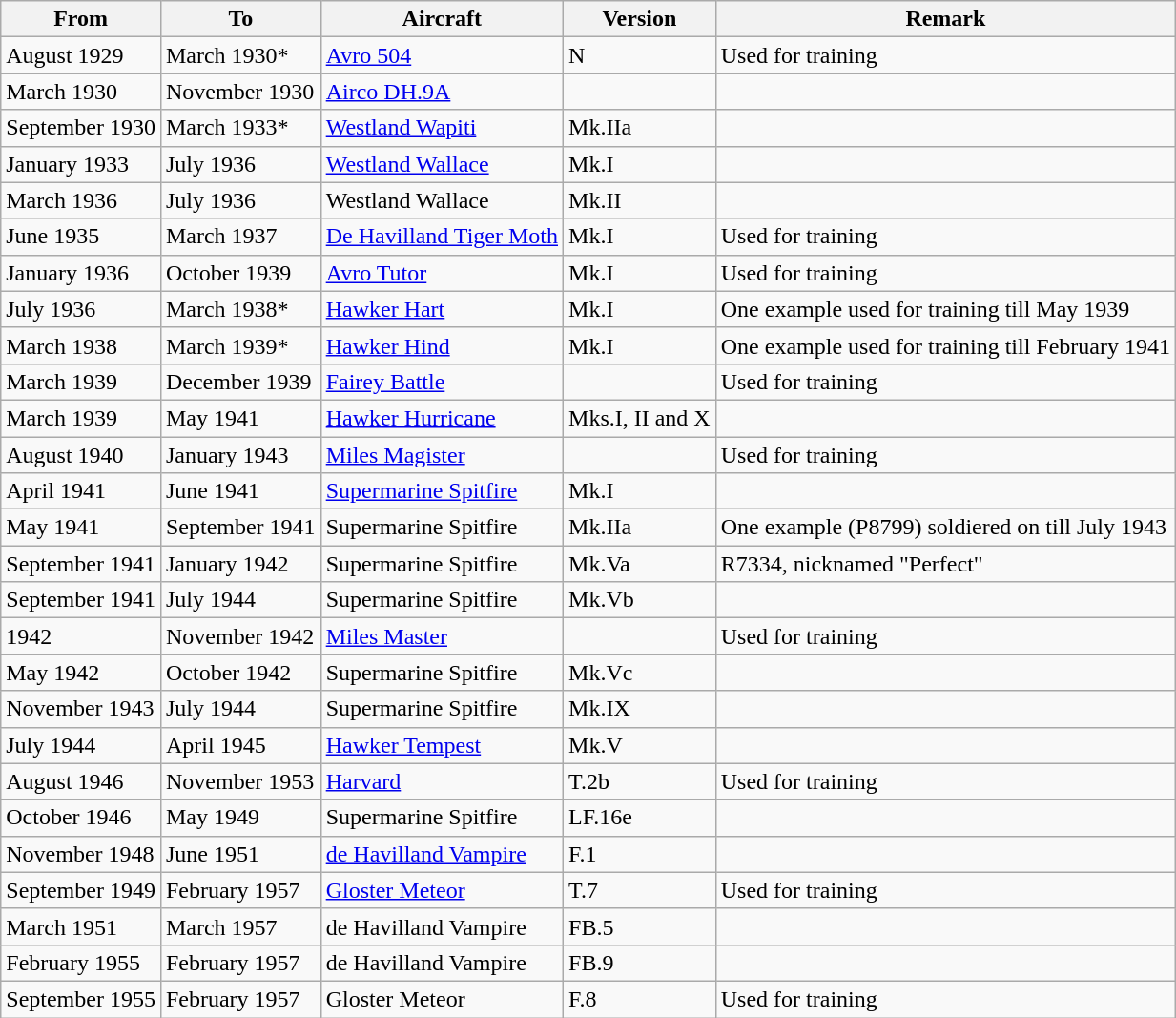<table class="wikitable">
<tr>
<th>From</th>
<th>To</th>
<th>Aircraft</th>
<th>Version</th>
<th>Remark</th>
</tr>
<tr>
<td>August 1929</td>
<td>March 1930*</td>
<td><a href='#'>Avro 504</a></td>
<td>N</td>
<td>Used for training</td>
</tr>
<tr>
<td>March 1930</td>
<td>November 1930</td>
<td><a href='#'>Airco DH.9A</a></td>
<td></td>
<td></td>
</tr>
<tr>
<td>September 1930</td>
<td>March 1933*</td>
<td><a href='#'>Westland Wapiti</a></td>
<td>Mk.IIa</td>
<td></td>
</tr>
<tr>
<td>January 1933</td>
<td>July 1936</td>
<td><a href='#'>Westland Wallace</a></td>
<td>Mk.I</td>
<td></td>
</tr>
<tr>
<td>March 1936</td>
<td>July 1936</td>
<td>Westland Wallace</td>
<td>Mk.II</td>
<td></td>
</tr>
<tr>
<td>June 1935</td>
<td>March 1937</td>
<td><a href='#'>De Havilland Tiger Moth</a></td>
<td>Mk.I</td>
<td>Used for training</td>
</tr>
<tr>
<td>January 1936</td>
<td>October 1939</td>
<td><a href='#'>Avro Tutor</a></td>
<td>Mk.I</td>
<td>Used for training</td>
</tr>
<tr>
<td>July 1936</td>
<td>March 1938*</td>
<td><a href='#'>Hawker Hart</a></td>
<td>Mk.I</td>
<td>One example used for training till May 1939</td>
</tr>
<tr>
<td>March 1938</td>
<td>March 1939*</td>
<td><a href='#'>Hawker Hind</a></td>
<td>Mk.I</td>
<td>One example used for training till February 1941</td>
</tr>
<tr>
<td>March 1939</td>
<td>December 1939</td>
<td><a href='#'>Fairey Battle</a></td>
<td></td>
<td>Used for training</td>
</tr>
<tr>
<td>March 1939</td>
<td>May 1941</td>
<td><a href='#'>Hawker Hurricane</a></td>
<td>Mks.I, II and X</td>
<td></td>
</tr>
<tr>
<td>August 1940</td>
<td>January 1943</td>
<td><a href='#'>Miles Magister</a></td>
<td></td>
<td>Used for training</td>
</tr>
<tr>
<td>April 1941</td>
<td>June 1941</td>
<td><a href='#'>Supermarine Spitfire</a></td>
<td>Mk.I</td>
<td></td>
</tr>
<tr>
<td>May 1941</td>
<td>September 1941</td>
<td>Supermarine Spitfire</td>
<td>Mk.IIa</td>
<td>One example (P8799) soldiered on till July 1943</td>
</tr>
<tr>
<td>September 1941</td>
<td>January 1942</td>
<td>Supermarine Spitfire</td>
<td>Mk.Va</td>
<td>R7334, nicknamed "Perfect"</td>
</tr>
<tr>
<td>September 1941</td>
<td>July 1944</td>
<td>Supermarine Spitfire</td>
<td>Mk.Vb</td>
<td></td>
</tr>
<tr>
<td>1942</td>
<td>November 1942</td>
<td><a href='#'>Miles Master</a></td>
<td></td>
<td>Used for training</td>
</tr>
<tr>
<td>May 1942</td>
<td>October 1942</td>
<td>Supermarine Spitfire</td>
<td>Mk.Vc</td>
<td></td>
</tr>
<tr>
<td>November 1943</td>
<td>July 1944</td>
<td>Supermarine Spitfire</td>
<td>Mk.IX</td>
<td></td>
</tr>
<tr>
<td>July 1944</td>
<td>April 1945</td>
<td><a href='#'>Hawker Tempest</a></td>
<td>Mk.V</td>
<td></td>
</tr>
<tr>
<td>August 1946</td>
<td>November 1953</td>
<td><a href='#'>Harvard</a></td>
<td>T.2b</td>
<td>Used for training</td>
</tr>
<tr>
<td>October 1946</td>
<td>May 1949</td>
<td>Supermarine Spitfire</td>
<td>LF.16e</td>
<td></td>
</tr>
<tr>
<td>November 1948</td>
<td>June 1951</td>
<td><a href='#'>de Havilland Vampire</a></td>
<td>F.1</td>
<td></td>
</tr>
<tr>
<td>September 1949</td>
<td>February 1957</td>
<td><a href='#'>Gloster Meteor</a></td>
<td>T.7</td>
<td>Used for training</td>
</tr>
<tr>
<td>March 1951</td>
<td>March 1957</td>
<td>de Havilland Vampire</td>
<td>FB.5</td>
<td></td>
</tr>
<tr>
<td>February 1955</td>
<td>February 1957</td>
<td>de Havilland Vampire</td>
<td>FB.9</td>
<td></td>
</tr>
<tr>
<td>September 1955</td>
<td>February 1957</td>
<td>Gloster Meteor</td>
<td>F.8</td>
<td>Used for training</td>
</tr>
</table>
